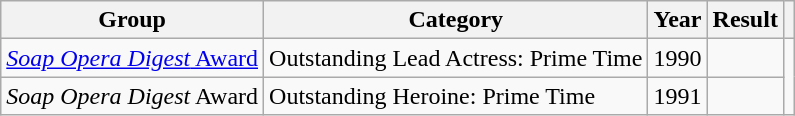<table class="wikitable">
<tr>
<th>Group</th>
<th>Category</th>
<th>Year</th>
<th>Result</th>
<th></th>
</tr>
<tr>
<td><a href='#'><em>Soap Opera Digest</em> Award</a></td>
<td>Outstanding Lead Actress: Prime Time</td>
<td>1990</td>
<td></td>
<td rowspan="2"></td>
</tr>
<tr>
<td><em>Soap Opera Digest</em> Award</td>
<td>Outstanding Heroine: Prime Time</td>
<td>1991</td>
<td></td>
</tr>
</table>
